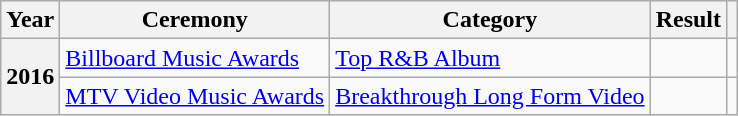<table class="wikitable sortable plainrowheaders" style="border:none; margin:0;">
<tr>
<th scope="col">Year</th>
<th scope="col">Ceremony</th>
<th scope="col">Category</th>
<th scope="col">Result</th>
<th scope="col" class="unsortable"></th>
</tr>
<tr>
<th scope="row" rowspan="2">2016</th>
<td><a href='#'>Billboard Music Awards</a></td>
<td><a href='#'>Top R&B Album</a></td>
<td></td>
<td style="text-align:center;"></td>
</tr>
<tr>
<td><a href='#'>MTV Video Music Awards</a></td>
<td><a href='#'>Breakthrough Long Form Video</a></td>
<td></td>
<td style="text-align:center;"></td>
</tr>
<tr>
</tr>
</table>
